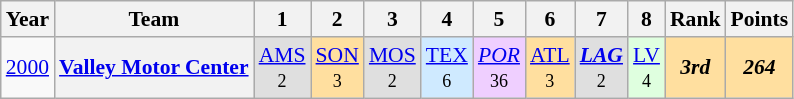<table class="wikitable" style="text-align:center; font-size:90%">
<tr>
<th>Year</th>
<th>Team</th>
<th>1</th>
<th>2</th>
<th>3</th>
<th>4</th>
<th>5</th>
<th>6</th>
<th>7</th>
<th>8</th>
<th>Rank</th>
<th>Points</th>
</tr>
<tr>
<td><a href='#'>2000</a></td>
<th><a href='#'>Valley Motor Center</a></th>
<td style="background-color:#DFDFDF"><a href='#'>AMS</a><br><small>2</small></td>
<td style="background-color:#FFDF9F"><a href='#'>SON</a><br><small>3</small></td>
<td style="background-color:#DFDFDF"><a href='#'>MOS</a><br><small>2</small></td>
<td style="background-color:#CFEAFF"><a href='#'>TEX</a><br><small>6</small></td>
<td style="background-color:#EFCFFF"><em><a href='#'>POR</a></em><br><small>36</small></td>
<td style="background-color:#FFDF9F"><a href='#'>ATL</a><br><small>3</small></td>
<td style="background-color:#DFDFDF"><strong><em><a href='#'>LAG</a></em></strong><br><small>2</small></td>
<td style="background-color:#DFFFDF"><a href='#'>LV</a><br><small>4</small></td>
<td style="background-color:#FFDF9F"><strong><em>3rd</em></strong></td>
<td style="background-color:#FFDF9F"><strong><em>264</em></strong></td>
</tr>
</table>
